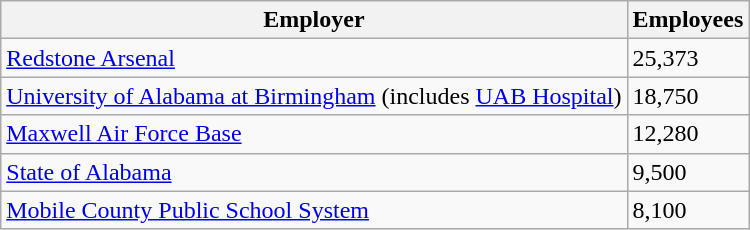<table class="wikitable">
<tr>
<th>Employer</th>
<th>Employees</th>
</tr>
<tr>
<td><a href='#'>Redstone Arsenal</a></td>
<td>25,373</td>
</tr>
<tr>
<td><a href='#'>University of Alabama at Birmingham</a> (includes <a href='#'>UAB Hospital</a>)</td>
<td>18,750</td>
</tr>
<tr>
<td><a href='#'>Maxwell Air Force Base</a></td>
<td>12,280</td>
</tr>
<tr>
<td><a href='#'>State of Alabama</a></td>
<td>9,500</td>
</tr>
<tr>
<td><a href='#'>Mobile County Public School System</a></td>
<td>8,100</td>
</tr>
</table>
